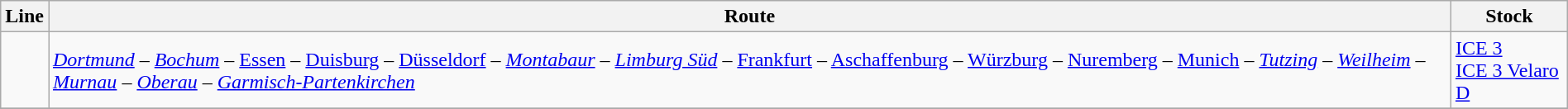<table class="wikitable" width="100%">
<tr class="hintergrundfarbe5">
<th>Line</th>
<th>Route</th>
<th>Stock</th>
</tr>
<tr>
<td></td>
<td><em><a href='#'>Dortmund</a> – <a href='#'>Bochum</a> –</em> <a href='#'>Essen</a> – <a href='#'>Duisburg</a> – <a href='#'>Düsseldorf</a> –  <em>  <a href='#'>Montabaur</a> – <a href='#'>Limburg Süd</a> –</em>  <a href='#'>Frankfurt</a> – <a href='#'>Aschaffenburg</a> – <a href='#'>Würzburg</a> – <a href='#'>Nuremberg</a> – <a href='#'>Munich</a> – <em><a href='#'>Tutzing</a> – <a href='#'>Weilheim</a> – <a href='#'>Murnau</a> – <a href='#'>Oberau</a> – <a href='#'>Garmisch-Partenkirchen</a></em></td>
<td><a href='#'>ICE 3</a><br><a href='#'>ICE 3 Velaro D</a></td>
</tr>
<tr>
</tr>
</table>
